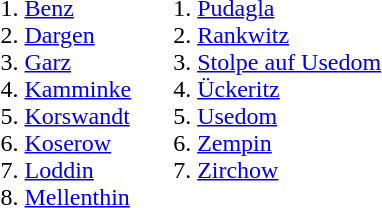<table>
<tr>
<td valign=top><br><ol><li><a href='#'>Benz</a></li><li><a href='#'>Dargen</a></li><li><a href='#'>Garz</a></li><li><a href='#'>Kamminke</a></li><li><a href='#'>Korswandt</a></li><li><a href='#'>Koserow</a></li><li><a href='#'>Loddin</a></li><li><a href='#'>Mellenthin</a></li></ol></td>
<td valign=top><br><ol>
<li><a href='#'>Pudagla</a> 
<li><a href='#'>Rankwitz</a> 
<li><a href='#'>Stolpe auf Usedom</a>
<li><a href='#'>Ückeritz</a> 
<li><a href='#'>Usedom</a>
<li><a href='#'>Zempin</a> 
<li><a href='#'>Zirchow</a>
</ol></td>
</tr>
</table>
